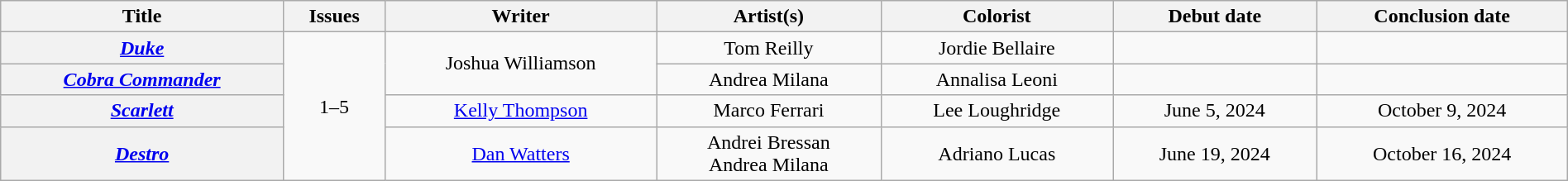<table class="wikitable" width="100%" style="text-align: center;">
<tr>
<th scope="col">Title</th>
<th scope="col">Issues</th>
<th scope="col">Writer</th>
<th scope="col">Artist(s)</th>
<th scope="col">Colorist</th>
<th scope="col">Debut date</th>
<th scope="col">Conclusion date</th>
</tr>
<tr>
<th scope="col"><a href='#'><em>Duke</em></a></th>
<td rowspan="4">1–5</td>
<td rowspan="2">Joshua Williamson</td>
<td>Tom Reilly</td>
<td>Jordie Bellaire</td>
<td></td>
<td></td>
</tr>
<tr>
<th scope="col"><em><a href='#'>Cobra Commander</a></em></th>
<td>Andrea Milana</td>
<td>Annalisa Leoni</td>
<td></td>
<td></td>
</tr>
<tr>
<th scope="col"><a href='#'><em>Scarlett</em></a></th>
<td><a href='#'>Kelly Thompson</a></td>
<td>Marco Ferrari</td>
<td>Lee Loughridge</td>
<td>June 5, 2024</td>
<td>October 9, 2024</td>
</tr>
<tr>
<th scope="col"><em><a href='#'>Destro</a></em></th>
<td><a href='#'>Dan Watters</a></td>
<td>Andrei Bressan<br>Andrea Milana</td>
<td>Adriano Lucas</td>
<td>June 19, 2024</td>
<td>October 16, 2024</td>
</tr>
</table>
